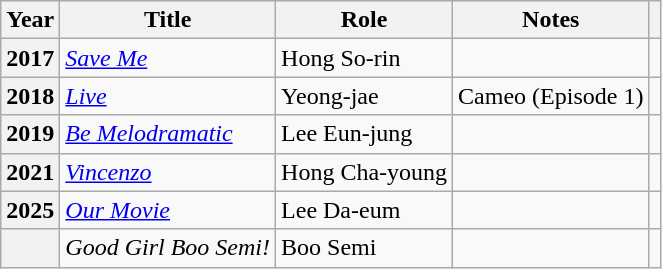<table class="wikitable plainrowheaders sortable">
<tr>
<th scope="col">Year</th>
<th scope="col">Title</th>
<th scope="col">Role</th>
<th scope="col" class="unsortable">Notes</th>
<th scope="col" class="unsortable"></th>
</tr>
<tr>
<th scope="row">2017</th>
<td><em><a href='#'>Save Me</a></em></td>
<td>Hong So-rin</td>
<td></td>
<td style="text-align:center"></td>
</tr>
<tr>
<th scope="row">2018</th>
<td><em><a href='#'>Live</a></em></td>
<td>Yeong-jae</td>
<td>Cameo (Episode 1)</td>
<td style="text-align:center"></td>
</tr>
<tr>
<th scope="row">2019</th>
<td><em><a href='#'>Be Melodramatic</a></em></td>
<td>Lee Eun-jung</td>
<td></td>
<td style="text-align:center"></td>
</tr>
<tr>
<th scope="row">2021</th>
<td><em><a href='#'>Vincenzo</a></em></td>
<td>Hong Cha-young</td>
<td></td>
<td style="text-align:center"></td>
</tr>
<tr>
<th scope="row">2025</th>
<td><em><a href='#'>Our Movie</a></em></td>
<td>Lee Da-eum</td>
<td></td>
<td style="text-align:center"></td>
</tr>
<tr>
<th></th>
<td><em>Good Girl Boo Semi!</em></td>
<td>Boo Semi</td>
<td></td>
<td style°"text-align:center"></td>
</tr>
</table>
